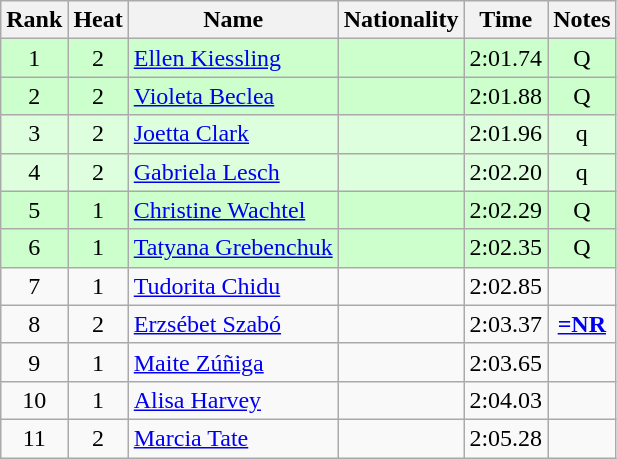<table class="wikitable sortable" style="text-align:center">
<tr>
<th>Rank</th>
<th>Heat</th>
<th>Name</th>
<th>Nationality</th>
<th>Time</th>
<th>Notes</th>
</tr>
<tr bgcolor=ccffcc>
<td>1</td>
<td>2</td>
<td align="left"><a href='#'>Ellen Kiessling</a></td>
<td align=left></td>
<td>2:01.74</td>
<td>Q</td>
</tr>
<tr bgcolor=ccffcc>
<td>2</td>
<td>2</td>
<td align="left"><a href='#'>Violeta Beclea</a></td>
<td align=left></td>
<td>2:01.88</td>
<td>Q</td>
</tr>
<tr bgcolor=ddffdd>
<td>3</td>
<td>2</td>
<td align="left"><a href='#'>Joetta Clark</a></td>
<td align=left></td>
<td>2:01.96</td>
<td>q</td>
</tr>
<tr bgcolor=ddffdd>
<td>4</td>
<td>2</td>
<td align="left"><a href='#'>Gabriela Lesch</a></td>
<td align=left></td>
<td>2:02.20</td>
<td>q</td>
</tr>
<tr bgcolor=ccffcc>
<td>5</td>
<td>1</td>
<td align="left"><a href='#'>Christine Wachtel</a></td>
<td align=left></td>
<td>2:02.29</td>
<td>Q</td>
</tr>
<tr bgcolor=ccffcc>
<td>6</td>
<td>1</td>
<td align="left"><a href='#'>Tatyana Grebenchuk</a></td>
<td align=left></td>
<td>2:02.35</td>
<td>Q</td>
</tr>
<tr>
<td>7</td>
<td>1</td>
<td align="left"><a href='#'>Tudorita Chidu</a></td>
<td align=left></td>
<td>2:02.85</td>
<td></td>
</tr>
<tr>
<td>8</td>
<td>2</td>
<td align="left"><a href='#'>Erzsébet Szabó</a></td>
<td align=left></td>
<td>2:03.37</td>
<td><strong><a href='#'>=NR</a></strong></td>
</tr>
<tr>
<td>9</td>
<td>1</td>
<td align="left"><a href='#'>Maite Zúñiga</a></td>
<td align=left></td>
<td>2:03.65</td>
<td></td>
</tr>
<tr>
<td>10</td>
<td>1</td>
<td align="left"><a href='#'>Alisa Harvey</a></td>
<td align=left></td>
<td>2:04.03</td>
<td></td>
</tr>
<tr>
<td>11</td>
<td>2</td>
<td align="left"><a href='#'>Marcia Tate</a></td>
<td align=left></td>
<td>2:05.28</td>
<td></td>
</tr>
</table>
